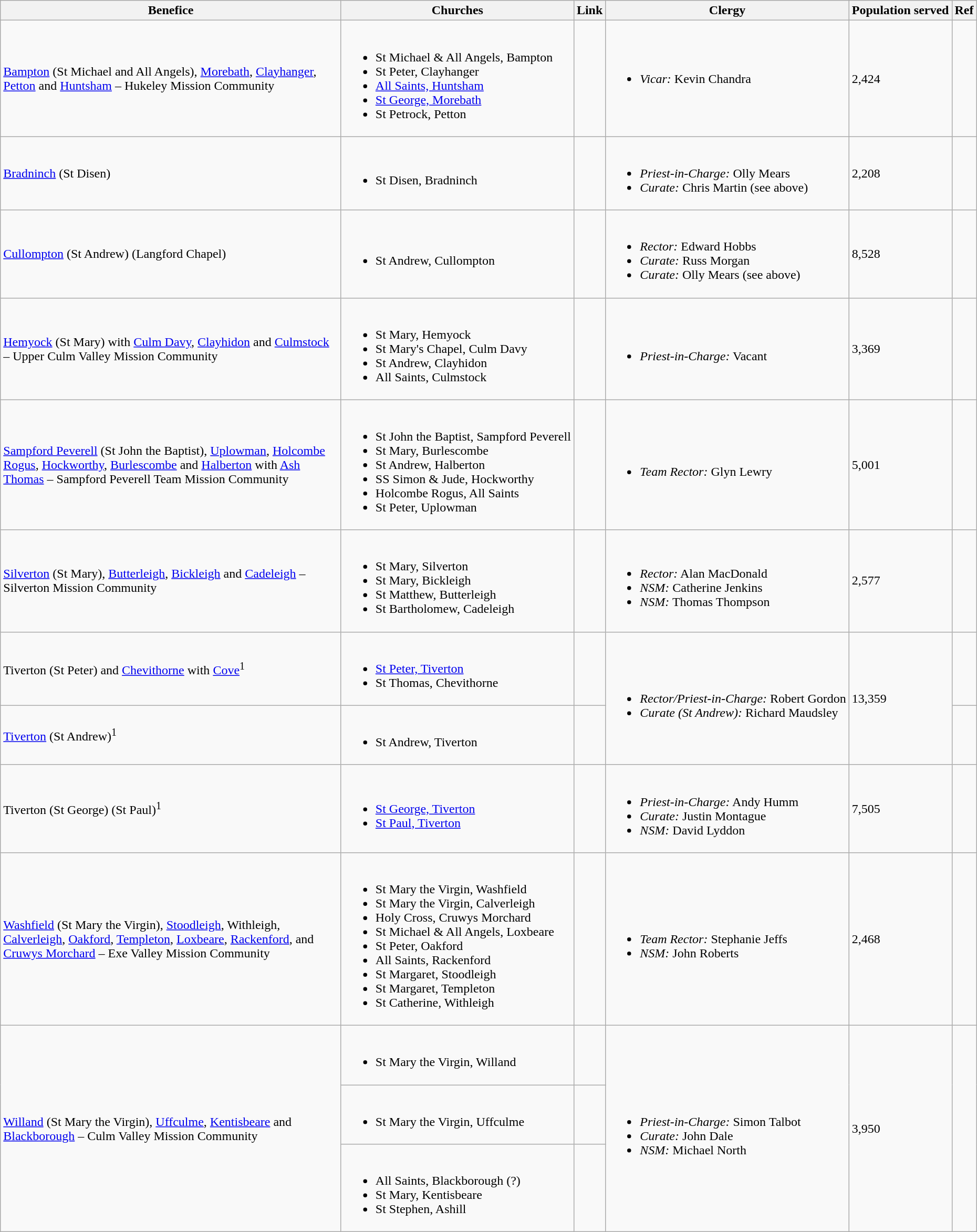<table class="wikitable">
<tr>
<th width="425">Benefice</th>
<th>Churches</th>
<th>Link</th>
<th>Clergy</th>
<th>Population served</th>
<th>Ref</th>
</tr>
<tr>
<td><a href='#'>Bampton</a> (St Michael and All Angels), <a href='#'>Morebath</a>, <a href='#'>Clayhanger</a>, <a href='#'>Petton</a> and <a href='#'>Huntsham</a> – Hukeley Mission Community</td>
<td><br><ul><li>St Michael & All Angels, Bampton</li><li>St Peter, Clayhanger</li><li><a href='#'>All Saints, Huntsham</a></li><li><a href='#'>St George, Morebath</a></li><li>St Petrock, Petton</li></ul></td>
<td><br><td><ul><li><em>Vicar:</em> Kevin Chandra</td></li></ul></td>
<td>2,424</td>
<td></td>
</tr>
<tr>
<td><a href='#'>Bradninch</a> (St Disen)</td>
<td><br><ul><li>St Disen, Bradninch</li></ul></td>
<td></td>
<td><br><ul><li><em>Priest-in-Charge:</em> Olly Mears</li><li><em>Curate:</em> Chris Martin (see above)</li></ul></td>
<td>2,208</td>
<td></td>
</tr>
<tr>
<td><a href='#'>Cullompton</a> (St Andrew) (Langford Chapel)</td>
<td><br><ul><li>St Andrew, Cullompton</li></ul></td>
<td></td>
<td><br><ul><li><em>Rector:</em> Edward Hobbs</li><li><em>Curate:</em> Russ Morgan</li><li><em>Curate:</em> Olly Mears (see above)</li></ul></td>
<td>8,528</td>
<td></td>
</tr>
<tr>
<td><a href='#'>Hemyock</a> (St Mary) with <a href='#'>Culm Davy</a>, <a href='#'>Clayhidon</a> and <a href='#'>Culmstock</a> – Upper Culm Valley Mission Community</td>
<td><br><ul><li>St Mary, Hemyock</li><li>St Mary's Chapel, Culm Davy</li><li>St Andrew, Clayhidon</li><li>All Saints, Culmstock</li></ul></td>
<td></td>
<td><br><ul><li><em>Priest-in-Charge:</em> Vacant</li></ul></td>
<td>3,369</td>
<td></td>
</tr>
<tr>
<td><a href='#'>Sampford Peverell</a> (St John the Baptist), <a href='#'>Uplowman</a>, <a href='#'>Holcombe Rogus</a>, <a href='#'>Hockworthy</a>, <a href='#'>Burlescombe</a> and <a href='#'>Halberton</a> with <a href='#'>Ash Thomas</a> – Sampford Peverell Team Mission Community</td>
<td><br><ul><li>St John the Baptist, Sampford Peverell</li><li>St Mary, Burlescombe</li><li>St Andrew, Halberton</li><li>SS Simon & Jude, Hockworthy</li><li>Holcombe Rogus, All Saints</li><li>St Peter, Uplowman</li></ul></td>
<td></td>
<td><br><ul><li><em>Team Rector:</em> Glyn Lewry</li></ul></td>
<td>5,001</td>
<td></td>
</tr>
<tr>
<td><a href='#'>Silverton</a> (St Mary), <a href='#'>Butterleigh</a>, <a href='#'>Bickleigh</a> and <a href='#'>Cadeleigh</a> – Silverton Mission Community</td>
<td><br><ul><li>St Mary, Silverton</li><li>St Mary, Bickleigh</li><li>St Matthew, Butterleigh</li><li>St Bartholomew, Cadeleigh</li></ul></td>
<td></td>
<td><br><ul><li><em>Rector:</em> Alan MacDonald</li><li><em>NSM:</em> Catherine Jenkins</li><li><em>NSM:</em> Thomas Thompson</li></ul></td>
<td>2,577</td>
<td></td>
</tr>
<tr>
<td>Tiverton (St Peter) and <a href='#'>Chevithorne</a> with <a href='#'>Cove</a><sup>1</sup></td>
<td><br><ul><li><a href='#'>St Peter, Tiverton</a></li><li>St Thomas, Chevithorne</li></ul></td>
<td></td>
<td rowspan="2"><br><ul><li><em>Rector/Priest-in-Charge:</em> Robert Gordon</li><li><em>Curate (St Andrew):</em> Richard Maudsley</li></ul></td>
<td rowspan="2">13,359</td>
<td></td>
</tr>
<tr>
<td><a href='#'>Tiverton</a> (St Andrew)<sup>1</sup></td>
<td><br><ul><li>St Andrew, Tiverton</li></ul></td>
<td></td>
<td></td>
</tr>
<tr>
<td>Tiverton (St George) (St Paul)<sup>1</sup></td>
<td><br><ul><li><a href='#'>St George, Tiverton</a></li><li><a href='#'>St Paul, Tiverton</a></li></ul></td>
<td></td>
<td><br><ul><li><em>Priest-in-Charge:</em> Andy Humm</li><li><em>Curate:</em> Justin Montague</li><li><em>NSM:</em> David Lyddon</li></ul></td>
<td>7,505</td>
<td></td>
</tr>
<tr>
<td><a href='#'>Washfield</a> (St Mary the Virgin), <a href='#'>Stoodleigh</a>, Withleigh, <a href='#'>Calverleigh</a>, <a href='#'>Oakford</a>, <a href='#'>Templeton</a>, <a href='#'>Loxbeare</a>, <a href='#'>Rackenford</a>, and <a href='#'>Cruwys Morchard</a> – Exe Valley Mission Community</td>
<td><br><ul><li>St Mary the Virgin, Washfield</li><li>St Mary the Virgin, Calverleigh</li><li>Holy Cross, Cruwys Morchard</li><li>St Michael & All Angels, Loxbeare</li><li>St Peter, Oakford</li><li>All Saints, Rackenford</li><li>St Margaret, Stoodleigh</li><li>St Margaret, Templeton</li><li>St Catherine, Withleigh</li></ul></td>
<td></td>
<td><br><ul><li><em>Team Rector:</em> Stephanie Jeffs</li><li><em>NSM:</em> John Roberts</li></ul></td>
<td>2,468</td>
<td></td>
</tr>
<tr>
<td rowspan="3"><a href='#'>Willand</a> (St Mary the Virgin), <a href='#'>Uffculme</a>, <a href='#'>Kentisbeare</a> and <a href='#'>Blackborough</a> – Culm Valley Mission Community</td>
<td><br><ul><li>St Mary the Virgin, Willand</li></ul></td>
<td></td>
<td rowspan="3"><br><ul><li><em>Priest-in-Charge:</em> Simon Talbot</li><li><em>Curate:</em> John Dale</li><li><em>NSM:</em> Michael North</li></ul></td>
<td rowspan="3">3,950</td>
<td rowspan="3"></td>
</tr>
<tr>
<td><br><ul><li>St Mary the Virgin, Uffculme</li></ul></td>
<td></td>
</tr>
<tr>
<td><br><ul><li>All Saints, Blackborough (?)</li><li>St Mary, Kentisbeare</li><li>St Stephen, Ashill</li></ul></td>
<td></td>
</tr>
</table>
